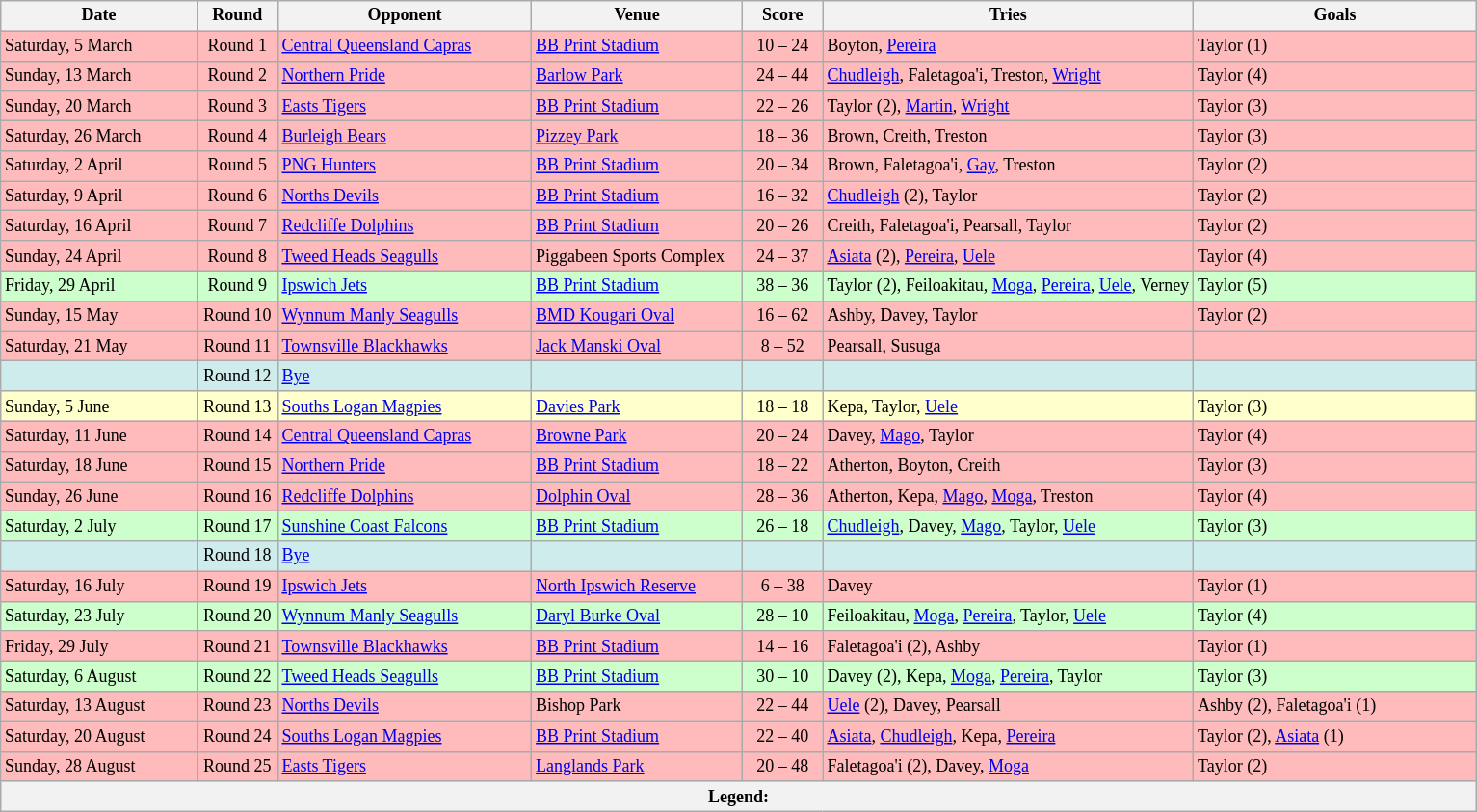<table class="wikitable" style="font-size:75%;">
<tr>
<th style="width:130px;">Date</th>
<th style="width:50px;">Round</th>
<th style="width:170px;">Opponent</th>
<th style="width:140px;">Venue</th>
<th style="width:50px;">Score</th>
<th style="width:300x;">Tries</th>
<th style="width:190px;">Goals</th>
</tr>
<tr style="background:#fbb;">
<td>Saturday, 5 March</td>
<td style="text-align:center;">Round 1</td>
<td> <a href='#'>Central Queensland Capras</a></td>
<td><a href='#'>BB Print Stadium</a></td>
<td style="text-align:center;">10 – 24</td>
<td>Boyton, <a href='#'>Pereira</a></td>
<td>Taylor (1)</td>
</tr>
<tr style="background:#fbb;">
<td>Sunday, 13 March</td>
<td style="text-align:center;">Round 2</td>
<td> <a href='#'>Northern Pride</a></td>
<td><a href='#'>Barlow Park</a></td>
<td style="text-align:center;">24 – 44</td>
<td><a href='#'>Chudleigh</a>, Faletagoa'i, Treston, <a href='#'>Wright</a></td>
<td>Taylor (4)</td>
</tr>
<tr style="background:#fbb;">
<td>Sunday, 20 March</td>
<td style="text-align:center;">Round 3</td>
<td> <a href='#'>Easts Tigers</a></td>
<td><a href='#'>BB Print Stadium</a></td>
<td style="text-align:center;">22 – 26</td>
<td>Taylor (2), <a href='#'>Martin</a>, <a href='#'>Wright</a></td>
<td>Taylor (3)</td>
</tr>
<tr style="background:#fbb;">
<td>Saturday, 26 March</td>
<td style="text-align:center;">Round 4</td>
<td> <a href='#'>Burleigh Bears</a></td>
<td><a href='#'>Pizzey Park</a></td>
<td style="text-align:center;">18 – 36</td>
<td>Brown, Creith, Treston</td>
<td>Taylor (3)</td>
</tr>
<tr style="background:#fbb;">
<td>Saturday, 2 April</td>
<td style="text-align:center;">Round 5</td>
<td> <a href='#'>PNG Hunters</a></td>
<td><a href='#'>BB Print Stadium</a></td>
<td style="text-align:center;">20 – 34</td>
<td>Brown, Faletagoa'i, <a href='#'>Gay</a>, Treston</td>
<td>Taylor (2)</td>
</tr>
<tr style="background:#fbb;">
<td>Saturday, 9 April</td>
<td style="text-align:center;">Round 6</td>
<td> <a href='#'>Norths Devils</a></td>
<td><a href='#'>BB Print Stadium</a></td>
<td style="text-align:center;">16 – 32</td>
<td><a href='#'>Chudleigh</a> (2), Taylor</td>
<td>Taylor (2)</td>
</tr>
<tr style="background:#fbb;">
<td>Saturday, 16 April</td>
<td style="text-align:center;">Round 7</td>
<td> <a href='#'>Redcliffe Dolphins</a></td>
<td><a href='#'>BB Print Stadium</a></td>
<td style="text-align:center;">20 – 26</td>
<td>Creith, Faletagoa'i, Pearsall, Taylor</td>
<td>Taylor (2)</td>
</tr>
<tr style="background:#fbb;">
<td>Sunday, 24 April</td>
<td style="text-align:center;">Round 8</td>
<td> <a href='#'>Tweed Heads Seagulls</a></td>
<td>Piggabeen Sports Complex</td>
<td style="text-align:center;">24 – 37</td>
<td><a href='#'>Asiata</a> (2), <a href='#'>Pereira</a>, <a href='#'>Uele</a></td>
<td>Taylor (4)</td>
</tr>
<tr style="background:#cfc;">
<td>Friday, 29 April</td>
<td style="text-align:center;">Round 9</td>
<td> <a href='#'>Ipswich Jets</a></td>
<td><a href='#'>BB Print Stadium</a></td>
<td style="text-align:center;">38 – 36</td>
<td>Taylor (2), Feiloakitau, <a href='#'>Moga</a>, <a href='#'>Pereira</a>, <a href='#'>Uele</a>, Verney</td>
<td>Taylor (5)</td>
</tr>
<tr style="background:#fbb;">
<td>Sunday, 15 May</td>
<td style="text-align:center;">Round 10</td>
<td> <a href='#'>Wynnum Manly Seagulls</a></td>
<td><a href='#'>BMD Kougari Oval</a></td>
<td style="text-align:center;">16 – 62</td>
<td>Ashby, Davey, Taylor</td>
<td>Taylor (2)</td>
</tr>
<tr style="background:#fbb;">
<td>Saturday, 21 May</td>
<td style="text-align:center;">Round 11</td>
<td> <a href='#'>Townsville Blackhawks</a></td>
<td><a href='#'>Jack Manski Oval</a></td>
<td style="text-align:center;">8 – 52</td>
<td>Pearsall, Susuga</td>
<td></td>
</tr>
<tr style="background:#cfecec;">
<td></td>
<td style="text-align:center;">Round 12</td>
<td><a href='#'>Bye</a></td>
<td></td>
<td></td>
<td></td>
<td></td>
</tr>
<tr style="background:#ffc;">
<td>Sunday, 5 June</td>
<td style="text-align:center;">Round 13</td>
<td> <a href='#'>Souths Logan Magpies</a></td>
<td><a href='#'>Davies Park</a></td>
<td style="text-align:center;">18 – 18</td>
<td>Kepa, Taylor, <a href='#'>Uele</a></td>
<td>Taylor (3)</td>
</tr>
<tr style="background:#fbb;">
<td>Saturday, 11 June</td>
<td style="text-align:center;">Round 14</td>
<td> <a href='#'>Central Queensland Capras</a></td>
<td><a href='#'>Browne Park</a></td>
<td style="text-align:center;">20 – 24</td>
<td>Davey, <a href='#'>Mago</a>, Taylor</td>
<td>Taylor (4)</td>
</tr>
<tr style="background:#fbb;">
<td>Saturday, 18 June</td>
<td style="text-align:center;">Round 15</td>
<td> <a href='#'>Northern Pride</a></td>
<td><a href='#'>BB Print Stadium</a></td>
<td style="text-align:center;">18 – 22</td>
<td>Atherton, Boyton, Creith</td>
<td>Taylor (3)</td>
</tr>
<tr style="background:#fbb;">
<td>Sunday, 26 June</td>
<td style="text-align:center;">Round 16</td>
<td> <a href='#'>Redcliffe Dolphins</a></td>
<td><a href='#'>Dolphin Oval</a></td>
<td style="text-align:center;">28 – 36</td>
<td>Atherton, Kepa, <a href='#'>Mago</a>, <a href='#'>Moga</a>, Treston</td>
<td>Taylor (4)</td>
</tr>
<tr style="background:#cfc;">
<td>Saturday, 2 July</td>
<td style="text-align:center;">Round 17</td>
<td> <a href='#'>Sunshine Coast Falcons</a></td>
<td><a href='#'>BB Print Stadium</a></td>
<td style="text-align:center;">26 – 18</td>
<td><a href='#'>Chudleigh</a>, Davey, <a href='#'>Mago</a>, Taylor, <a href='#'>Uele</a></td>
<td>Taylor (3)</td>
</tr>
<tr style="background:#cfecec;">
<td></td>
<td style="text-align:center;">Round 18</td>
<td><a href='#'>Bye</a></td>
<td></td>
<td></td>
<td></td>
<td></td>
</tr>
<tr style="background:#fbb;">
<td>Saturday, 16 July</td>
<td style="text-align:center;">Round 19</td>
<td> <a href='#'>Ipswich Jets</a></td>
<td><a href='#'>North Ipswich Reserve</a></td>
<td style="text-align:center;">6 – 38</td>
<td>Davey</td>
<td>Taylor (1)</td>
</tr>
<tr style="background:#cfc;">
<td>Saturday, 23 July</td>
<td style="text-align:center;">Round 20</td>
<td> <a href='#'>Wynnum Manly Seagulls</a></td>
<td><a href='#'>Daryl Burke Oval</a></td>
<td style="text-align:center;">28 – 10</td>
<td>Feiloakitau, <a href='#'>Moga</a>, <a href='#'>Pereira</a>, Taylor, <a href='#'>Uele</a></td>
<td>Taylor (4)</td>
</tr>
<tr style="background:#fbb;">
<td>Friday, 29 July</td>
<td style="text-align:center;">Round 21</td>
<td> <a href='#'>Townsville Blackhawks</a></td>
<td><a href='#'>BB Print Stadium</a></td>
<td style="text-align:center;">14 – 16</td>
<td>Faletagoa'i (2), Ashby</td>
<td>Taylor (1)</td>
</tr>
<tr style="background:#cfc;">
<td>Saturday, 6 August</td>
<td style="text-align:center;">Round 22</td>
<td> <a href='#'>Tweed Heads Seagulls</a></td>
<td><a href='#'>BB Print Stadium</a></td>
<td style="text-align:center;">30 – 10</td>
<td>Davey (2), Kepa, <a href='#'>Moga</a>, <a href='#'>Pereira</a>, Taylor</td>
<td>Taylor (3)</td>
</tr>
<tr style="background:#fbb;">
<td>Saturday, 13 August</td>
<td style="text-align:center;">Round 23</td>
<td> <a href='#'>Norths Devils</a></td>
<td>Bishop Park</td>
<td style="text-align:center;">22 – 44</td>
<td><a href='#'>Uele</a> (2), Davey, Pearsall</td>
<td>Ashby (2), Faletagoa'i (1)</td>
</tr>
<tr style="background:#fbb;">
<td>Saturday, 20 August</td>
<td style="text-align:center;">Round 24</td>
<td> <a href='#'>Souths Logan Magpies</a></td>
<td><a href='#'>BB Print Stadium</a></td>
<td style="text-align:center;">22 – 40</td>
<td><a href='#'>Asiata</a>, <a href='#'>Chudleigh</a>, Kepa, <a href='#'>Pereira</a></td>
<td>Taylor (2), <a href='#'>Asiata</a> (1)</td>
</tr>
<tr style="background:#fbb;">
<td>Sunday, 28 August</td>
<td style="text-align:center;">Round 25</td>
<td> <a href='#'>Easts Tigers</a></td>
<td><a href='#'>Langlands Park</a></td>
<td style="text-align:center;">20 – 48</td>
<td>Faletagoa'i (2), Davey, <a href='#'>Moga</a></td>
<td>Taylor (2)</td>
</tr>
<tr>
<th colspan="11"><strong>Legend</strong>:    </th>
</tr>
</table>
